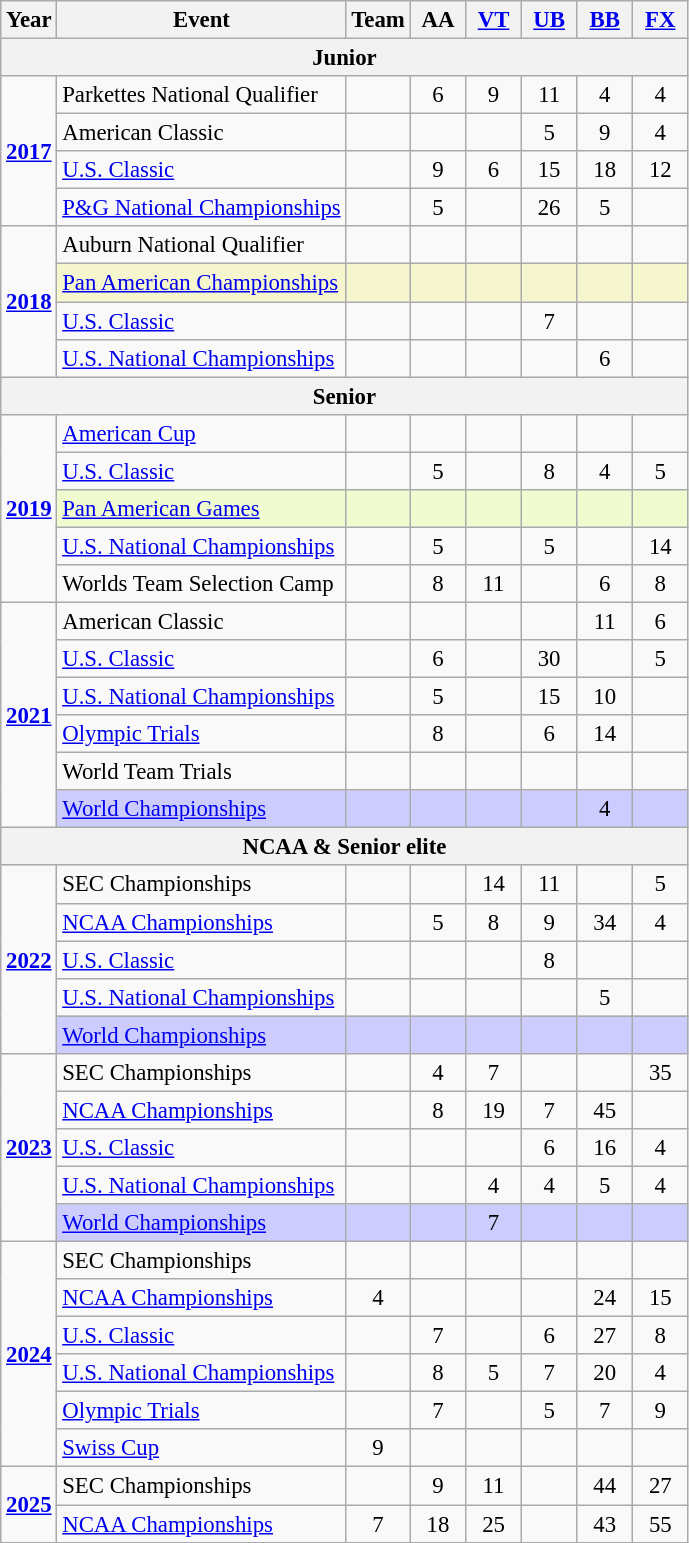<table class="wikitable sortable" style="text-align:center; font-size:95%;">
<tr>
<th align="center">Year</th>
<th align="center">Event</th>
<th style="width:30px;">Team</th>
<th style="width:30px;">AA</th>
<th style="width:30px;"><a href='#'>VT</a></th>
<th style="width:30px;"><a href='#'>UB</a></th>
<th style="width:30px;"><a href='#'>BB</a></th>
<th style="width:30px;"><a href='#'>FX</a></th>
</tr>
<tr>
<th colspan="8"><strong>Junior</strong></th>
</tr>
<tr>
<td rowspan="4"><strong><a href='#'>2017</a></strong></td>
<td align=left>Parkettes National Qualifier</td>
<td></td>
<td>6</td>
<td>9</td>
<td>11</td>
<td>4</td>
<td>4</td>
</tr>
<tr>
<td align=left>American Classic</td>
<td></td>
<td></td>
<td></td>
<td>5</td>
<td>9</td>
<td>4</td>
</tr>
<tr>
<td align=left><a href='#'>U.S. Classic</a></td>
<td></td>
<td>9</td>
<td>6</td>
<td>15</td>
<td>18</td>
<td>12</td>
</tr>
<tr>
<td align=left><a href='#'>P&G National Championships</a></td>
<td></td>
<td>5</td>
<td></td>
<td>26</td>
<td>5</td>
<td></td>
</tr>
<tr>
<td rowspan="4"><strong><a href='#'>2018</a></strong></td>
<td align=left>Auburn National Qualifier</td>
<td></td>
<td></td>
<td></td>
<td></td>
<td></td>
<td></td>
</tr>
<tr bgcolor="#f5f6ce">
<td align=left><a href='#'>Pan American Championships</a></td>
<td></td>
<td></td>
<td></td>
<td></td>
<td></td>
<td></td>
</tr>
<tr>
<td align=left><a href='#'>U.S. Classic</a></td>
<td></td>
<td></td>
<td></td>
<td>7</td>
<td></td>
<td></td>
</tr>
<tr>
<td align=left><a href='#'>U.S. National Championships</a></td>
<td></td>
<td></td>
<td></td>
<td></td>
<td>6</td>
<td></td>
</tr>
<tr>
<th colspan="8"><strong>Senior</strong></th>
</tr>
<tr>
<td rowspan="5"><strong><a href='#'>2019</a></strong></td>
<td align=left><a href='#'>American Cup</a></td>
<td></td>
<td></td>
<td></td>
<td></td>
<td></td>
<td></td>
</tr>
<tr>
<td align=left><a href='#'>U.S. Classic</a></td>
<td></td>
<td>5</td>
<td></td>
<td>8</td>
<td>4</td>
<td>5</td>
</tr>
<tr bgcolor=#f0fccf>
<td align=left><a href='#'>Pan American Games</a></td>
<td></td>
<td></td>
<td></td>
<td></td>
<td></td>
<td></td>
</tr>
<tr>
<td align=left><a href='#'>U.S. National Championships</a></td>
<td></td>
<td>5</td>
<td></td>
<td>5</td>
<td></td>
<td>14</td>
</tr>
<tr>
<td align=left>Worlds Team Selection Camp</td>
<td></td>
<td>8</td>
<td>11</td>
<td></td>
<td>6</td>
<td>8</td>
</tr>
<tr>
<td rowspan="6"><strong><a href='#'>2021</a></strong></td>
<td align=left>American Classic</td>
<td></td>
<td></td>
<td></td>
<td></td>
<td>11</td>
<td>6</td>
</tr>
<tr>
<td align=left><a href='#'>U.S. Classic</a></td>
<td></td>
<td>6</td>
<td></td>
<td>30</td>
<td></td>
<td>5</td>
</tr>
<tr>
<td align=left><a href='#'>U.S. National Championships</a></td>
<td></td>
<td>5</td>
<td></td>
<td>15</td>
<td>10</td>
<td></td>
</tr>
<tr>
<td align=left><a href='#'>Olympic Trials</a></td>
<td></td>
<td>8</td>
<td></td>
<td>6</td>
<td>14</td>
<td></td>
</tr>
<tr>
<td align=left>World Team Trials</td>
<td></td>
<td></td>
<td></td>
<td></td>
<td></td>
<td></td>
</tr>
<tr bgcolor=#CCCCFF>
<td align=left><a href='#'>World Championships</a></td>
<td></td>
<td></td>
<td></td>
<td></td>
<td>4</td>
<td></td>
</tr>
<tr>
<th colspan ="8"><strong>NCAA & Senior elite</strong></th>
</tr>
<tr>
<td rowspan="5"><strong><a href='#'>2022</a></strong></td>
<td align=left>SEC Championships</td>
<td></td>
<td></td>
<td>14</td>
<td>11</td>
<td></td>
<td>5</td>
</tr>
<tr>
<td align=left><a href='#'>NCAA Championships</a></td>
<td></td>
<td>5</td>
<td>8</td>
<td>9</td>
<td>34</td>
<td>4</td>
</tr>
<tr>
<td align=left><a href='#'>U.S. Classic</a></td>
<td></td>
<td></td>
<td></td>
<td>8</td>
<td></td>
<td></td>
</tr>
<tr>
<td align = left><a href='#'>U.S. National Championships</a></td>
<td></td>
<td></td>
<td></td>
<td></td>
<td>5</td>
<td></td>
</tr>
<tr bgcolor=#CCCCFF>
<td align=left><a href='#'>World Championships</a></td>
<td></td>
<td></td>
<td></td>
<td></td>
<td></td>
<td></td>
</tr>
<tr>
<td rowspan="5"><strong><a href='#'>2023</a></strong></td>
<td align=left>SEC Championships</td>
<td></td>
<td>4</td>
<td>7</td>
<td></td>
<td></td>
<td>35</td>
</tr>
<tr>
<td align=left><a href='#'>NCAA Championships</a></td>
<td></td>
<td>8</td>
<td>19</td>
<td>7</td>
<td>45</td>
<td></td>
</tr>
<tr>
<td align=left><a href='#'>U.S. Classic</a></td>
<td></td>
<td></td>
<td></td>
<td>6</td>
<td>16</td>
<td>4</td>
</tr>
<tr>
<td align=left><a href='#'>U.S. National Championships</a></td>
<td></td>
<td></td>
<td>4</td>
<td>4</td>
<td>5</td>
<td>4</td>
</tr>
<tr bgcolor=#CCCCFF>
<td align=left><a href='#'>World Championships</a></td>
<td></td>
<td></td>
<td>7</td>
<td></td>
<td></td>
<td></td>
</tr>
<tr>
<td rowspan="6"><strong><a href='#'>2024</a></strong></td>
<td align=left>SEC Championships</td>
<td></td>
<td></td>
<td></td>
<td></td>
<td></td>
<td></td>
</tr>
<tr>
<td align=left><a href='#'>NCAA Championships</a></td>
<td>4</td>
<td></td>
<td></td>
<td></td>
<td>24</td>
<td>15</td>
</tr>
<tr>
<td align=left><a href='#'>U.S. Classic</a></td>
<td></td>
<td>7</td>
<td></td>
<td>6</td>
<td>27</td>
<td>8</td>
</tr>
<tr>
<td align=left><a href='#'>U.S. National Championships</a></td>
<td></td>
<td>8</td>
<td>5</td>
<td>7</td>
<td>20</td>
<td>4</td>
</tr>
<tr>
<td align=left><a href='#'>Olympic Trials</a></td>
<td></td>
<td>7</td>
<td></td>
<td>5</td>
<td>7</td>
<td>9</td>
</tr>
<tr>
<td align=left><a href='#'>Swiss Cup</a></td>
<td>9</td>
<td></td>
<td></td>
<td></td>
<td></td>
<td></td>
</tr>
<tr>
<td rowspan="2"><strong><a href='#'>2025</a></strong></td>
<td align=left>SEC Championships</td>
<td></td>
<td>9</td>
<td>11</td>
<td></td>
<td>44</td>
<td>27</td>
</tr>
<tr>
<td align=left><a href='#'>NCAA Championships</a></td>
<td>7</td>
<td>18</td>
<td>25</td>
<td></td>
<td>43</td>
<td>55</td>
</tr>
</table>
